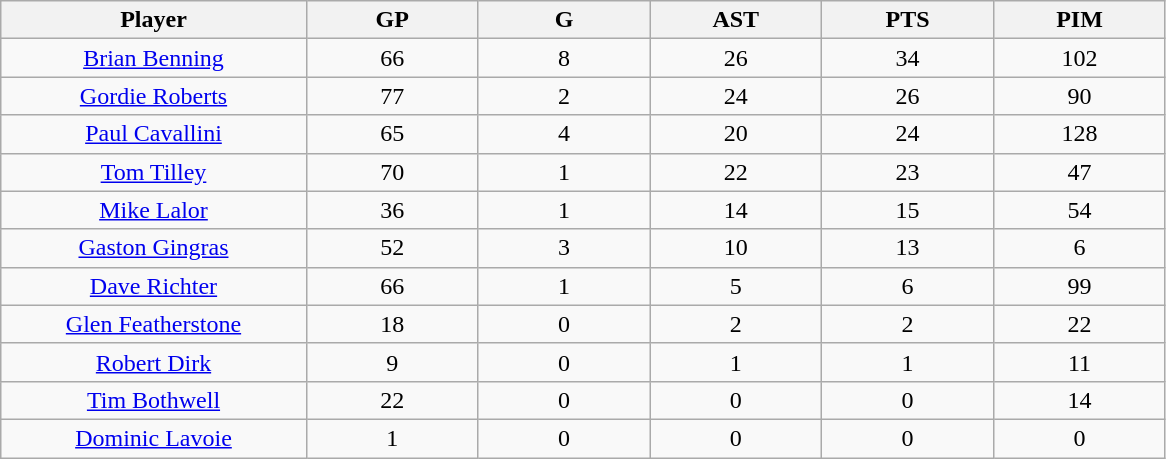<table class="wikitable sortable">
<tr>
<th bgcolor="#DDDDFF" width="16%">Player</th>
<th bgcolor="#DDDDFF" width="9%">GP</th>
<th bgcolor="#DDDDFF" width="9%">G</th>
<th bgcolor="#DDDDFF" width="9%">AST</th>
<th bgcolor="#DDDDFF" width="9%">PTS</th>
<th bgcolor="#DDDDFF" width="9%">PIM</th>
</tr>
<tr align="center">
<td><a href='#'>Brian Benning</a></td>
<td>66</td>
<td>8</td>
<td>26</td>
<td>34</td>
<td>102</td>
</tr>
<tr align="center">
<td><a href='#'>Gordie Roberts</a></td>
<td>77</td>
<td>2</td>
<td>24</td>
<td>26</td>
<td>90</td>
</tr>
<tr align="center">
<td><a href='#'>Paul Cavallini</a></td>
<td>65</td>
<td>4</td>
<td>20</td>
<td>24</td>
<td>128</td>
</tr>
<tr align="center">
<td><a href='#'>Tom Tilley</a></td>
<td>70</td>
<td>1</td>
<td>22</td>
<td>23</td>
<td>47</td>
</tr>
<tr align="center">
<td><a href='#'>Mike Lalor</a></td>
<td>36</td>
<td>1</td>
<td>14</td>
<td>15</td>
<td>54</td>
</tr>
<tr align="center">
<td><a href='#'>Gaston Gingras</a></td>
<td>52</td>
<td>3</td>
<td>10</td>
<td>13</td>
<td>6</td>
</tr>
<tr align="center">
<td><a href='#'>Dave Richter</a></td>
<td>66</td>
<td>1</td>
<td>5</td>
<td>6</td>
<td>99</td>
</tr>
<tr align="center">
<td><a href='#'>Glen Featherstone</a></td>
<td>18</td>
<td>0</td>
<td>2</td>
<td>2</td>
<td>22</td>
</tr>
<tr align="center">
<td><a href='#'>Robert Dirk</a></td>
<td>9</td>
<td>0</td>
<td>1</td>
<td>1</td>
<td>11</td>
</tr>
<tr align="center">
<td><a href='#'>Tim Bothwell</a></td>
<td>22</td>
<td>0</td>
<td>0</td>
<td>0</td>
<td>14</td>
</tr>
<tr align="center">
<td><a href='#'>Dominic Lavoie</a></td>
<td>1</td>
<td>0</td>
<td>0</td>
<td>0</td>
<td>0</td>
</tr>
</table>
